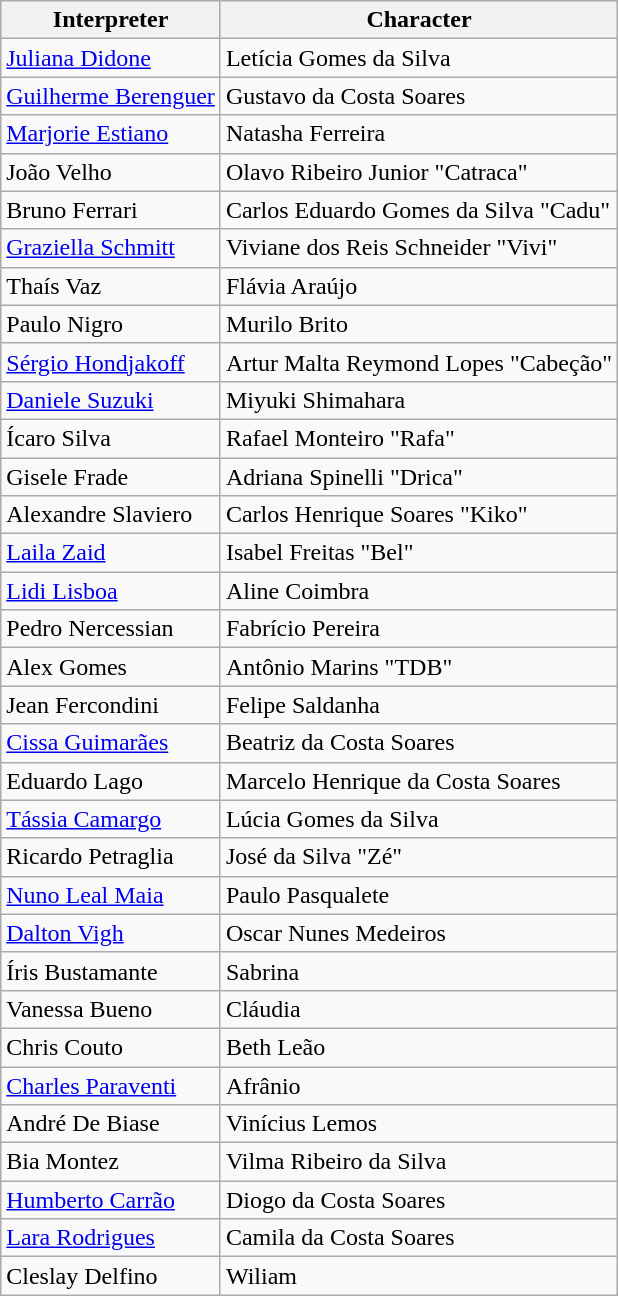<table class="wikitable">
<tr>
<th>Interpreter</th>
<th>Character</th>
</tr>
<tr>
<td><a href='#'>Juliana Didone</a></td>
<td>Letícia Gomes da Silva</td>
</tr>
<tr>
<td><a href='#'>Guilherme Berenguer</a></td>
<td>Gustavo da Costa Soares</td>
</tr>
<tr>
<td><a href='#'>Marjorie Estiano</a></td>
<td>Natasha Ferreira</td>
</tr>
<tr>
<td>João Velho</td>
<td>Olavo Ribeiro Junior "Catraca"</td>
</tr>
<tr>
<td>Bruno Ferrari</td>
<td>Carlos Eduardo Gomes da Silva "Cadu"</td>
</tr>
<tr>
<td><a href='#'>Graziella Schmitt</a></td>
<td>Viviane dos Reis Schneider "Vivi"</td>
</tr>
<tr>
<td>Thaís Vaz</td>
<td>Flávia Araújo</td>
</tr>
<tr>
<td>Paulo Nigro</td>
<td>Murilo Brito</td>
</tr>
<tr>
<td><a href='#'>Sérgio Hondjakoff</a></td>
<td>Artur Malta Reymond Lopes "Cabeção"</td>
</tr>
<tr>
<td><a href='#'>Daniele Suzuki</a></td>
<td>Miyuki Shimahara</td>
</tr>
<tr>
<td>Ícaro Silva</td>
<td>Rafael Monteiro "Rafa"</td>
</tr>
<tr>
<td>Gisele Frade</td>
<td>Adriana Spinelli "Drica"</td>
</tr>
<tr>
<td>Alexandre Slaviero</td>
<td>Carlos Henrique Soares "Kiko"</td>
</tr>
<tr>
<td><a href='#'>Laila Zaid</a></td>
<td>Isabel Freitas "Bel"</td>
</tr>
<tr>
<td><a href='#'>Lidi Lisboa</a></td>
<td>Aline Coimbra</td>
</tr>
<tr>
<td>Pedro Nercessian</td>
<td>Fabrício Pereira</td>
</tr>
<tr>
<td>Alex Gomes</td>
<td>Antônio Marins "TDB"</td>
</tr>
<tr>
<td>Jean Fercondini</td>
<td>Felipe Saldanha</td>
</tr>
<tr>
<td><a href='#'>Cissa Guimarães</a></td>
<td>Beatriz da Costa Soares</td>
</tr>
<tr>
<td>Eduardo Lago</td>
<td>Marcelo Henrique da Costa Soares</td>
</tr>
<tr>
<td><a href='#'>Tássia Camargo</a></td>
<td>Lúcia Gomes da Silva</td>
</tr>
<tr>
<td>Ricardo Petraglia</td>
<td>José da Silva "Zé"</td>
</tr>
<tr>
<td><a href='#'>Nuno Leal Maia</a></td>
<td>Paulo Pasqualete</td>
</tr>
<tr>
<td><a href='#'>Dalton Vigh</a></td>
<td>Oscar Nunes Medeiros</td>
</tr>
<tr>
<td>Íris Bustamante</td>
<td>Sabrina</td>
</tr>
<tr>
<td>Vanessa Bueno</td>
<td>Cláudia</td>
</tr>
<tr>
<td>Chris Couto</td>
<td>Beth Leão</td>
</tr>
<tr>
<td><a href='#'>Charles Paraventi</a></td>
<td>Afrânio</td>
</tr>
<tr>
<td>André De Biase</td>
<td>Vinícius Lemos</td>
</tr>
<tr>
<td>Bia Montez</td>
<td>Vilma Ribeiro da Silva</td>
</tr>
<tr>
<td><a href='#'>Humberto Carrão</a></td>
<td>Diogo da Costa Soares</td>
</tr>
<tr>
<td><a href='#'>Lara Rodrigues</a></td>
<td>Camila da Costa Soares</td>
</tr>
<tr>
<td>Cleslay Delfino</td>
<td>Wiliam</td>
</tr>
</table>
